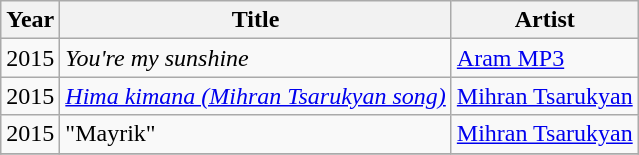<table class="wikitable sortable">
<tr>
<th scope="col">Year</th>
<th scope="col">Title</th>
<th scope="col">Artist</th>
</tr>
<tr>
<td align="center">2015</td>
<td scope="col"><em>You're my sunshine</em></td>
<td><a href='#'>Aram MP3</a></td>
</tr>
<tr>
<td align="center">2015</td>
<td scope="col"><em><a href='#'>Hima kimana (Mihran Tsarukyan song)</a></em></td>
<td><a href='#'>Mihran Tsarukyan</a></td>
</tr>
<tr>
<td align= "center">2015</td>
<td scope="col">"Mayrik"</td>
<td><a href='#'>Mihran Tsarukyan</a></td>
</tr>
<tr>
</tr>
</table>
